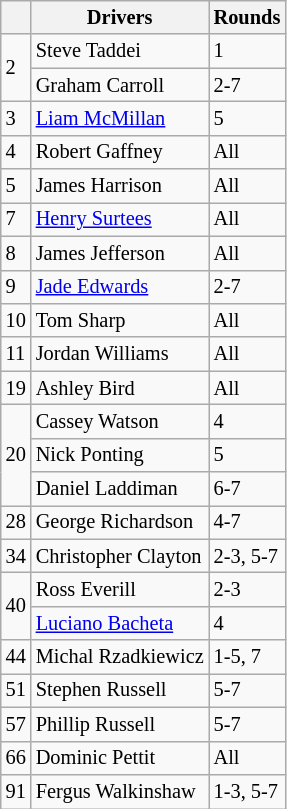<table class="wikitable" style="font-size: 85%">
<tr>
<th></th>
<th>Drivers</th>
<th>Rounds</th>
</tr>
<tr>
<td rowspan=2>2</td>
<td>Steve Taddei</td>
<td>1</td>
</tr>
<tr>
<td>Graham Carroll</td>
<td>2-7</td>
</tr>
<tr>
<td>3</td>
<td><a href='#'>Liam McMillan</a></td>
<td>5</td>
</tr>
<tr>
<td>4</td>
<td>Robert Gaffney</td>
<td>All</td>
</tr>
<tr>
<td>5</td>
<td>James Harrison</td>
<td>All</td>
</tr>
<tr>
<td>7</td>
<td><a href='#'>Henry Surtees</a></td>
<td>All</td>
</tr>
<tr>
<td>8</td>
<td>James Jefferson</td>
<td>All</td>
</tr>
<tr>
<td>9</td>
<td><a href='#'>Jade Edwards</a></td>
<td>2-7</td>
</tr>
<tr>
<td>10</td>
<td>Tom Sharp</td>
<td>All</td>
</tr>
<tr>
<td>11</td>
<td>Jordan Williams</td>
<td>All</td>
</tr>
<tr>
<td>19</td>
<td>Ashley Bird</td>
<td>All</td>
</tr>
<tr>
<td rowspan=3>20</td>
<td>Cassey Watson</td>
<td>4</td>
</tr>
<tr>
<td>Nick Ponting</td>
<td>5</td>
</tr>
<tr>
<td>Daniel Laddiman</td>
<td>6-7</td>
</tr>
<tr>
<td>28</td>
<td>George Richardson</td>
<td>4-7</td>
</tr>
<tr>
<td>34</td>
<td>Christopher Clayton</td>
<td>2-3, 5-7</td>
</tr>
<tr>
<td rowspan=2>40</td>
<td>Ross Everill</td>
<td>2-3</td>
</tr>
<tr>
<td><a href='#'>Luciano Bacheta</a></td>
<td>4</td>
</tr>
<tr>
<td>44</td>
<td>Michal Rzadkiewicz</td>
<td>1-5, 7</td>
</tr>
<tr>
<td>51</td>
<td>Stephen Russell</td>
<td>5-7</td>
</tr>
<tr>
<td>57</td>
<td>Phillip Russell</td>
<td>5-7</td>
</tr>
<tr>
<td>66</td>
<td>Dominic Pettit</td>
<td>All</td>
</tr>
<tr>
<td>91</td>
<td>Fergus Walkinshaw</td>
<td>1-3, 5-7</td>
</tr>
</table>
